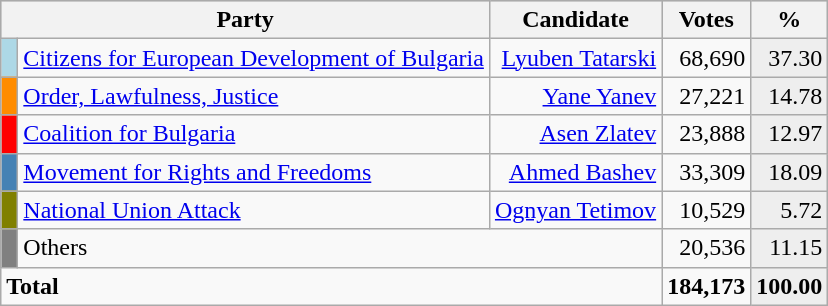<table class="wikitable" border="1">
<tr style="background-color:#C9C9C9">
<th align=left colspan=2 valign=top>Party</th>
<th align-right>Candidate</th>
<th align-right>Votes</th>
<th align=right>%</th>
</tr>
<tr>
<td bgcolor="lightblue"> </td>
<td align=left><a href='#'>Citizens for European Development of Bulgaria</a></td>
<td align=right><a href='#'>Lyuben Tatarski</a></td>
<td align=right>68,690</td>
<td align=right style="background-color:#EEEEEE">37.30</td>
</tr>
<tr>
<td bgcolor="darkorange"> </td>
<td align=left><a href='#'>Order, Lawfulness, Justice</a></td>
<td align=right><a href='#'>Yane Yanev</a></td>
<td align=right>27,221</td>
<td align=right style="background-color:#EEEEEE">14.78</td>
</tr>
<tr>
<td bgcolor="red"> </td>
<td align=left><a href='#'>Coalition for Bulgaria</a></td>
<td align=right><a href='#'>Asen Zlatev</a></td>
<td align=right>23,888</td>
<td align=right style="background-color:#EEEEEE">12.97</td>
</tr>
<tr>
<td bgcolor="#4682B4"> </td>
<td align=left><a href='#'>Movement for Rights and Freedoms</a></td>
<td align=right><a href='#'>Ahmed Bashev</a></td>
<td align=right>33,309</td>
<td align=right style="background-color:#EEEEEE">18.09</td>
</tr>
<tr>
<td bgcolor="#808000"> </td>
<td align=left><a href='#'>National Union Attack</a></td>
<td align=right><a href='#'>Ognyan Tetimov</a></td>
<td align=right>10,529</td>
<td align=right style="background-color:#EEEEEE">5.72</td>
</tr>
<tr>
<td bgcolor="grey"> </td>
<td align=left colspan=2>Others</td>
<td align=right>20,536</td>
<td align=right style="background-color:#EEEEEE">11.15</td>
</tr>
<tr>
<td align=left colspan=3><strong>Total</strong></td>
<td align=right><strong>184,173</strong></td>
<td align=right style="background-color:#EEEEEE"><strong>100.00</strong></td>
</tr>
</table>
